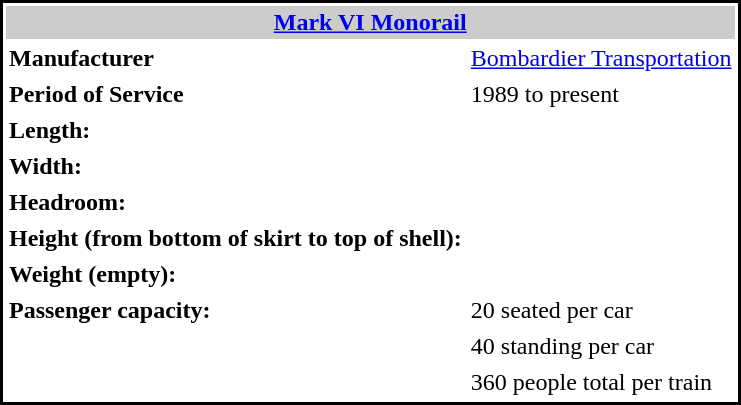<table cellpadding="2" style="width:double; border:solid 2px black">
<tr style="background:#ccc;">
<th colspan="2" style="text-align: center;"><a href='#'>Mark VI Monorail</a></th>
</tr>
<tr>
<td><strong>Manufacturer</strong></td>
<td><a href='#'>Bombardier Transportation</a></td>
</tr>
<tr>
<td><strong>Period of Service</strong></td>
<td>1989 to present</td>
</tr>
<tr>
<td><strong>Length:</strong></td>
<td></td>
</tr>
<tr>
<td><strong>Width:</strong></td>
<td></td>
</tr>
<tr>
<td><strong>Headroom:</strong></td>
<td></td>
</tr>
<tr>
<td><strong>Height (from bottom of skirt to top of shell):</strong></td>
<td></td>
</tr>
<tr>
<td><strong>Weight (empty):</strong></td>
<td></td>
</tr>
<tr>
<td><strong>Passenger capacity:</strong></td>
<td>20 seated per car</td>
</tr>
<tr>
<td></td>
<td>40 standing per car</td>
</tr>
<tr>
<td></td>
<td>360 people total per train</td>
</tr>
</table>
